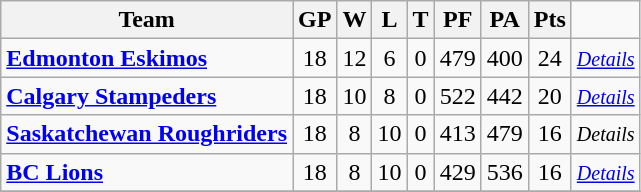<table class="wikitable">
<tr>
<th>Team</th>
<th>GP</th>
<th>W</th>
<th>L</th>
<th>T</th>
<th>PF</th>
<th>PA</th>
<th>Pts</th>
</tr>
<tr align="center">
<td align="left"><strong><a href='#'>Edmonton Eskimos</a></strong></td>
<td>18</td>
<td>12</td>
<td>6</td>
<td>0</td>
<td>479</td>
<td>400</td>
<td>24</td>
<td><small><em><a href='#'>Details</a></em></small></td>
</tr>
<tr align="center">
<td align="left"><strong><a href='#'>Calgary Stampeders</a></strong></td>
<td>18</td>
<td>10</td>
<td>8</td>
<td>0</td>
<td>522</td>
<td>442</td>
<td>20</td>
<td><small><em><a href='#'>Details</a></em></small></td>
</tr>
<tr align="center">
<td align="left"><strong><a href='#'>Saskatchewan Roughriders</a></strong></td>
<td>18</td>
<td>8</td>
<td>10</td>
<td>0</td>
<td>413</td>
<td>479</td>
<td>16</td>
<td><small><em>Details</em></small></td>
</tr>
<tr align="center">
<td align="left"><strong><a href='#'>BC Lions</a></strong></td>
<td>18</td>
<td>8</td>
<td>10</td>
<td>0</td>
<td>429</td>
<td>536</td>
<td>16</td>
<td><small><em><a href='#'>Details</a></em></small></td>
</tr>
<tr align="center">
</tr>
</table>
